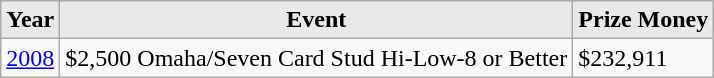<table class="wikitable">
<tr>
<th style="background: #E9E9E9;">Year</th>
<th style="background: #E9E9E9;">Event</th>
<th style="background: #E9E9E9;">Prize Money</th>
</tr>
<tr>
<td><a href='#'>2008</a></td>
<td>$2,500 Omaha/Seven Card Stud Hi-Low-8 or Better</td>
<td>$232,911</td>
</tr>
</table>
